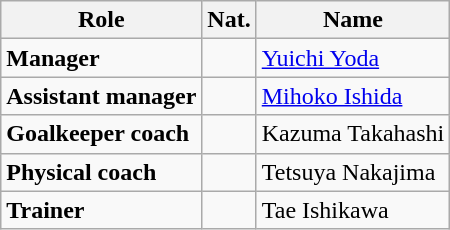<table class="wikitable" style="text-align: left">
<tr>
<th>Role</th>
<th>Nat.</th>
<th>Name</th>
</tr>
<tr>
<td><strong>Manager</strong></td>
<td></td>
<td><a href='#'>Yuichi Yoda</a></td>
</tr>
<tr>
<td><strong>Assistant manager</strong></td>
<td></td>
<td><a href='#'>Mihoko Ishida</a></td>
</tr>
<tr>
<td><strong>Goalkeeper coach</strong></td>
<td></td>
<td>Kazuma Takahashi</td>
</tr>
<tr>
<td><strong>Physical coach</strong></td>
<td></td>
<td>Tetsuya Nakajima</td>
</tr>
<tr>
<td><strong>Trainer</strong></td>
<td></td>
<td>Tae Ishikawa</td>
</tr>
</table>
